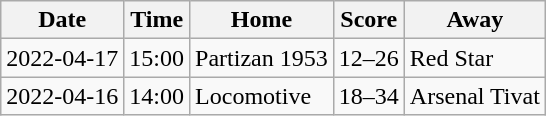<table class="wikitable">
<tr>
<th colspan="1" rowspan="1">Date</th>
<th colspan="1" rowspan="1">Time</th>
<th colspan="1" rowspan="1">Home</th>
<th colspan="1" rowspan="1">Score</th>
<th>Away</th>
</tr>
<tr>
<td>2022-04-17</td>
<td>15:00</td>
<td> Partizan 1953</td>
<td>12–26</td>
<td> Red Star</td>
</tr>
<tr>
<td>2022-04-16</td>
<td>14:00</td>
<td> Locomotive</td>
<td>18–34</td>
<td> Arsenal Tivat</td>
</tr>
</table>
